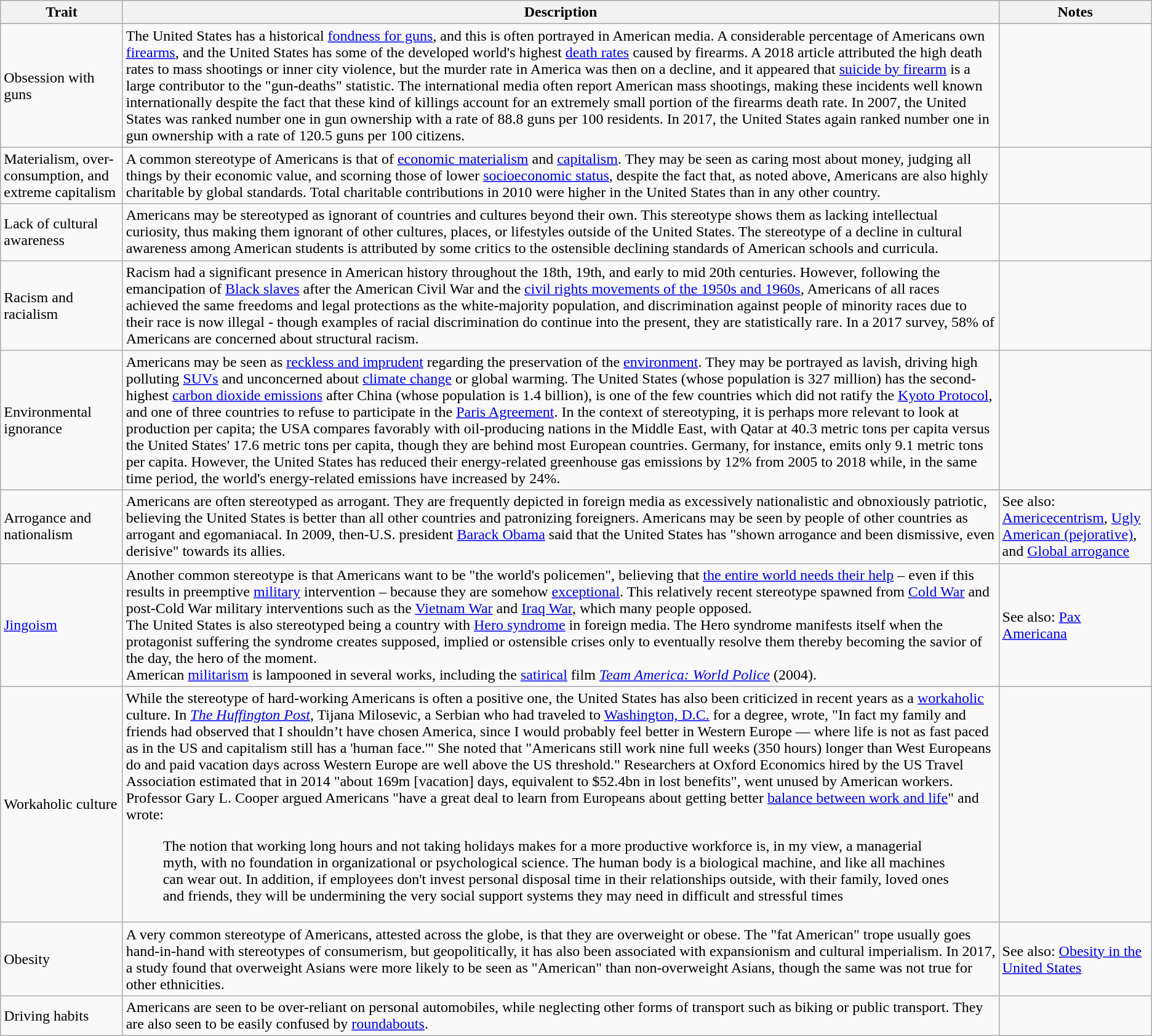<table class="wikitable">
<tr>
<th>Trait</th>
<th>Description</th>
<th>Notes</th>
</tr>
<tr>
<td>Obsession with guns</td>
<td>The United States has a historical <a href='#'>fondness for guns</a>, and this is often portrayed in American media. A considerable percentage of Americans own <a href='#'>firearms</a>, and the United States has some of the developed world's highest <a href='#'>death rates</a> caused by firearms. A 2018 article attributed the high death rates to mass shootings or inner city violence, but the murder rate in America was then on a decline, and it appeared that <a href='#'>suicide by firearm</a> is a large contributor to the "gun-deaths" statistic. The international media often report American mass shootings, making these incidents well known internationally despite the fact that these kind of killings account for an extremely small portion of the firearms death rate. In 2007, the United States was ranked number one in gun ownership with a rate of 88.8 guns per 100 residents. In 2017, the United States again ranked number one in gun ownership with a rate of 120.5 guns per 100 citizens.</td>
<td></td>
</tr>
<tr>
<td>Materialism, over-consumption, and extreme capitalism</td>
<td>A common stereotype of Americans is that of <a href='#'>economic materialism</a> and <a href='#'>capitalism</a>. They may be seen as caring most about money, judging all things by their economic value, and scorning those of lower <a href='#'>socioeconomic status</a>, despite the fact that, as noted above, Americans are also highly charitable by global standards. Total charitable contributions in 2010 were higher in the United States than in any other country.</td>
<td></td>
</tr>
<tr>
<td>Lack of cultural awareness</td>
<td>Americans may be stereotyped as ignorant of countries and cultures beyond their own. This stereotype shows them as lacking intellectual curiosity, thus making them ignorant of other cultures, places, or lifestyles outside of the United States. The stereotype of a decline in cultural awareness among American students is attributed by some critics to the ostensible declining standards of American schools and curricula.</td>
<td></td>
</tr>
<tr>
<td>Racism and racialism</td>
<td>Racism had a significant presence in American history throughout the 18th, 19th, and early to mid 20th centuries. However, following the emancipation of <a href='#'>Black slaves</a> after the American Civil War and the <a href='#'>civil rights movements of the 1950s and 1960s</a>, Americans of all races achieved the same freedoms and legal protections as the white-majority population, and discrimination against people of minority races due to their race is now illegal - though examples of racial discrimination do continue into the present, they are statistically rare. In a 2017 survey, 58% of Americans are concerned about structural racism.</td>
<td></td>
</tr>
<tr>
<td>Environmental ignorance</td>
<td>Americans may be seen as <a href='#'>reckless and imprudent</a> regarding the preservation of the <a href='#'>environment</a>. They may be portrayed as lavish, driving high polluting <a href='#'>SUVs</a> and unconcerned about <a href='#'>climate change</a> or global warming. The United States (whose population is 327 million) has the second-highest <a href='#'>carbon dioxide emissions</a> after China (whose population is 1.4 billion), is one of the few countries which did not ratify the <a href='#'>Kyoto Protocol</a>, and one of three countries to refuse to participate in the <a href='#'>Paris Agreement</a>. In the context of stereotyping, it is perhaps more relevant to look at  production per capita; the USA compares favorably with oil-producing nations in the Middle East, with Qatar at 40.3 metric tons per capita versus the United States' 17.6 metric tons per capita, though they are behind most European countries. Germany, for instance, emits only 9.1 metric tons per capita. However, the United States has reduced their energy-related greenhouse gas emissions by 12% from 2005 to 2018 while, in the same time period, the world's energy-related emissions have increased by 24%.</td>
<td></td>
</tr>
<tr>
<td>Arrogance and nationalism</td>
<td>Americans are often stereotyped as arrogant. They are frequently depicted in foreign media as excessively nationalistic and obnoxiously patriotic, believing the United States is better than all other countries and patronizing foreigners. Americans may be seen by people of other countries as arrogant and egomaniacal. In 2009, then-U.S. president <a href='#'>Barack Obama</a> said that the United States has "shown arrogance and been dismissive, even derisive" towards its allies.</td>
<td>See also: <a href='#'>Americecentrism</a>, <a href='#'>Ugly American (pejorative)</a>, and <a href='#'>Global arrogance</a></td>
</tr>
<tr>
<td><a href='#'>Jingoism</a></td>
<td>Another common stereotype is that Americans want to be "the world's policemen", believing that <a href='#'>the entire world needs their help</a> – even if this results in preemptive <a href='#'>military</a> intervention – because they are somehow <a href='#'>exceptional</a>. This relatively recent stereotype spawned from <a href='#'>Cold War</a> and post-Cold War military interventions such as the <a href='#'>Vietnam War</a> and <a href='#'>Iraq War</a>, which many people opposed.<br>The United States is also stereotyped being a country with <a href='#'>Hero syndrome</a> in foreign media. The Hero syndrome manifests itself when the protagonist suffering the syndrome creates supposed, implied or ostensible crises only to eventually resolve them thereby becoming the savior of the day, the hero of the moment.<br>American <a href='#'>militarism</a> is lampooned in several works, including the <a href='#'>satirical</a> film <em><a href='#'>Team America: World Police</a></em> (2004).</td>
<td>See also: <a href='#'>Pax Americana</a></td>
</tr>
<tr>
<td>Workaholic culture</td>
<td>While the stereotype of hard-working Americans is often a positive one, the United States has also been criticized in recent years as a <a href='#'>workaholic</a> culture. In <em><a href='#'>The Huffington Post</a></em>, Tijana Milosevic, a Serbian who had traveled to <a href='#'>Washington, D.C.</a> for a degree, wrote, "In fact my family and friends had observed that I shouldn’t have chosen America, since I would probably feel better in Western Europe — where life is not as fast paced as in the US and capitalism still has a 'human face.'" She noted that "Americans still work nine full weeks (350 hours) longer than West Europeans do and paid vacation days across Western Europe are well above the US threshold." Researchers at Oxford Economics hired by the US Travel Association estimated that in 2014 "about 169m [vacation] days, equivalent to $52.4bn in lost benefits", went unused by American workers. Professor Gary L. Cooper argued Americans "have a great deal to learn from Europeans about getting better <a href='#'>balance between work and life</a>" and wrote:<blockquote>The notion that working long hours and not taking holidays makes for a more productive workforce is, in my view, a managerial myth, with no foundation in organizational or psychological science. The human body is a biological machine, and like all machines can wear out. In addition, if employees don't invest personal disposal time in their relationships outside, with their family, loved ones and friends, they will be undermining the very social support systems they may need in difficult and stressful times</blockquote></td>
<td></td>
</tr>
<tr>
<td>Obesity</td>
<td>A very common stereotype of Americans, attested across the globe, is that they are overweight or obese. The "fat American" trope usually goes hand-in-hand with stereotypes of consumerism, but geopolitically, it has also been associated with expansionism and cultural imperialism. In 2017, a study found that overweight Asians were more likely to be seen as "American" than non-overweight Asians, though the same was not true for other ethnicities.</td>
<td>See also: <a href='#'>Obesity in the United States</a></td>
</tr>
<tr>
<td>Driving habits</td>
<td>Americans are seen to be over-reliant on personal automobiles, while neglecting other forms of transport such as biking or public transport. They are also seen to be easily confused by <a href='#'>roundabouts</a>.</td>
<td></td>
</tr>
</table>
